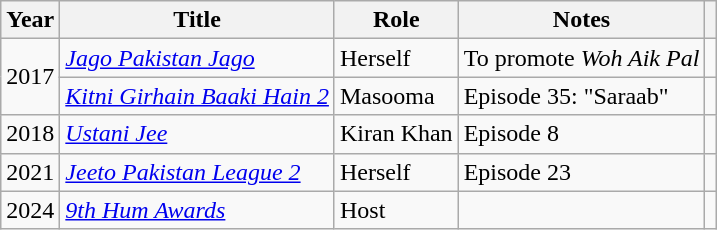<table class="wikitable sortable">
<tr>
<th>Year</th>
<th>Title</th>
<th>Role</th>
<th class="unsortable">Notes</th>
<th class="unsortable"></th>
</tr>
<tr>
<td rowspan="2">2017</td>
<td><em><a href='#'>Jago Pakistan Jago</a></em></td>
<td>Herself</td>
<td>To promote <em>Woh Aik Pal</em></td>
<td></td>
</tr>
<tr>
<td><em><a href='#'>Kitni Girhain Baaki Hain 2</a></em></td>
<td>Masooma</td>
<td>Episode 35: "Saraab"</td>
<td></td>
</tr>
<tr>
<td>2018</td>
<td><em><a href='#'>Ustani Jee</a></em></td>
<td>Kiran Khan</td>
<td>Episode 8</td>
<td></td>
</tr>
<tr>
<td>2021</td>
<td><em><a href='#'>Jeeto Pakistan League 2</a></em></td>
<td>Herself</td>
<td>Episode 23</td>
<td></td>
</tr>
<tr>
<td>2024</td>
<td><em><a href='#'>9th Hum Awards</a></em></td>
<td>Host</td>
<td></td>
<td></td>
</tr>
</table>
